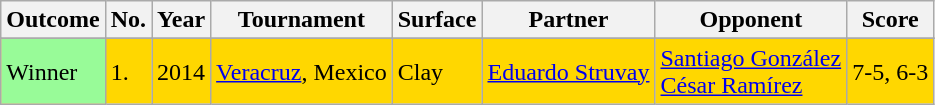<table class=wikitable style=font-size:100%>
<tr>
<th>Outcome</th>
<th>No.</th>
<th>Year</th>
<th>Tournament</th>
<th>Surface</th>
<th>Partner</th>
<th>Opponent</th>
<th>Score</th>
</tr>
<tr>
</tr>
<tr bgcolor=Gold>
<td style="background:#98FB98">Winner</td>
<td>1.</td>
<td>2014</td>
<td><a href='#'>Veracruz</a>, Mexico</td>
<td>Clay</td>
<td> <a href='#'>Eduardo Struvay</a></td>
<td> <a href='#'>Santiago González</a><br> <a href='#'>César Ramírez</a></td>
<td>7-5, 6-3</td>
</tr>
</table>
